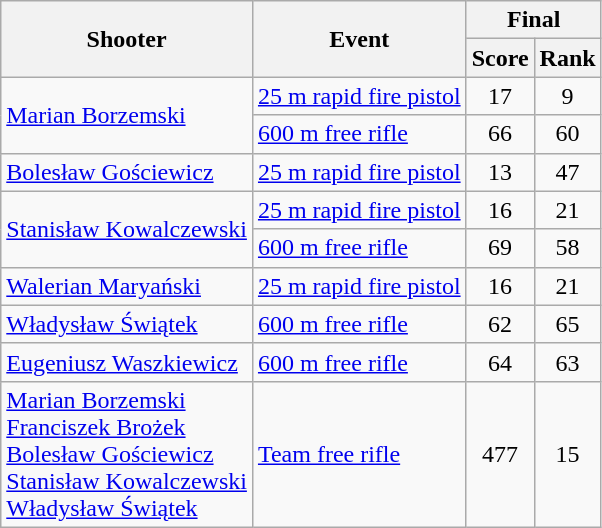<table class="wikitable" style="text-align:center">
<tr>
<th rowspan="2">Shooter</th>
<th rowspan="2">Event</th>
<th colspan="2">Final</th>
</tr>
<tr>
<th>Score</th>
<th>Rank</th>
</tr>
<tr>
<td rowspan=2 align=left><a href='#'>Marian Borzemski</a></td>
<td align=left><a href='#'>25 m rapid fire pistol</a></td>
<td>17</td>
<td>9</td>
</tr>
<tr>
<td align=left><a href='#'>600 m free rifle</a></td>
<td>66</td>
<td>60</td>
</tr>
<tr>
<td align=left><a href='#'>Bolesław Gościewicz</a></td>
<td align=left><a href='#'>25 m rapid fire pistol</a></td>
<td>13</td>
<td>47</td>
</tr>
<tr>
<td rowspan=2 align=left><a href='#'>Stanisław Kowalczewski</a></td>
<td align=left><a href='#'>25 m rapid fire pistol</a></td>
<td>16</td>
<td>21</td>
</tr>
<tr>
<td align=left><a href='#'>600 m free rifle</a></td>
<td>69</td>
<td>58</td>
</tr>
<tr>
<td align=left><a href='#'>Walerian Maryański</a></td>
<td align=left><a href='#'>25 m rapid fire pistol</a></td>
<td>16</td>
<td>21</td>
</tr>
<tr>
<td align=left><a href='#'>Władysław Świątek</a></td>
<td align=left><a href='#'>600 m free rifle</a></td>
<td>62</td>
<td>65</td>
</tr>
<tr>
<td align=left><a href='#'>Eugeniusz Waszkiewicz</a></td>
<td align=left><a href='#'>600 m free rifle</a></td>
<td>64</td>
<td>63</td>
</tr>
<tr>
<td align=left><a href='#'>Marian Borzemski</a> <br> <a href='#'>Franciszek Brożek</a> <br> <a href='#'>Bolesław Gościewicz</a> <br> <a href='#'>Stanisław Kowalczewski</a> <br> <a href='#'>Władysław Świątek</a></td>
<td align=left><a href='#'>Team free rifle</a></td>
<td>477</td>
<td>15</td>
</tr>
</table>
